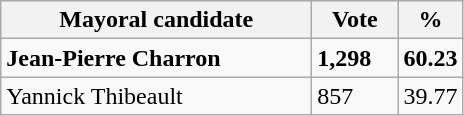<table class="wikitable">
<tr>
<th bgcolor="#DDDDFF" width="200px">Mayoral candidate</th>
<th bgcolor="#DDDDFF" width="50px">Vote</th>
<th bgcolor="#DDDDFF" width="30px">%</th>
</tr>
<tr>
<td><strong>Jean-Pierre Charron</strong></td>
<td><strong>1,298</strong></td>
<td><strong>60.23</strong></td>
</tr>
<tr>
<td>Yannick Thibeault</td>
<td>857</td>
<td>39.77</td>
</tr>
</table>
